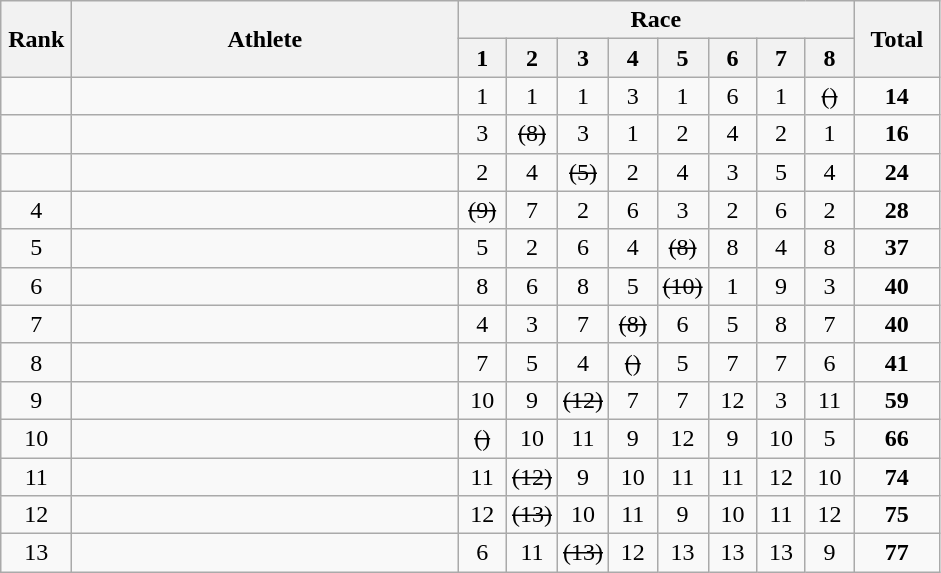<table class="wikitable" style="text-align:center">
<tr>
<th rowspan="2" width=40>Rank</th>
<th rowspan="2" width=250>Athlete</th>
<th colspan="8">Race</th>
<th rowspan="2" width=50>Total</th>
</tr>
<tr>
<th width=25>1</th>
<th width=25>2</th>
<th width=25>3</th>
<th width=25>4</th>
<th width=25>5</th>
<th width=25>6</th>
<th width=25>7</th>
<th width=25>8</th>
</tr>
<tr>
<td></td>
<td align=left></td>
<td>1</td>
<td>1</td>
<td>1</td>
<td>3</td>
<td>1</td>
<td>6</td>
<td>1</td>
<td><s>()</s></td>
<td><strong>14</strong></td>
</tr>
<tr>
<td></td>
<td align=left></td>
<td>3</td>
<td><s>(8)</s></td>
<td>3</td>
<td>1</td>
<td>2</td>
<td>4</td>
<td>2</td>
<td>1</td>
<td><strong>16</strong></td>
</tr>
<tr>
<td></td>
<td align=left></td>
<td>2</td>
<td>4</td>
<td><s>(5)</s></td>
<td>2</td>
<td>4</td>
<td>3</td>
<td>5</td>
<td>4</td>
<td><strong>24</strong></td>
</tr>
<tr>
<td>4</td>
<td align=left></td>
<td><s>(9)</s></td>
<td>7</td>
<td>2</td>
<td>6</td>
<td>3</td>
<td>2</td>
<td>6</td>
<td>2</td>
<td><strong>28</strong></td>
</tr>
<tr>
<td>5</td>
<td align=left></td>
<td>5</td>
<td>2</td>
<td>6</td>
<td>4</td>
<td><s>(8)</s></td>
<td>8</td>
<td>4</td>
<td>8</td>
<td><strong>37</strong></td>
</tr>
<tr>
<td>6</td>
<td align=left></td>
<td>8</td>
<td>6</td>
<td>8</td>
<td>5</td>
<td><s>(10)</s></td>
<td>1</td>
<td>9</td>
<td>3</td>
<td><strong>40</strong></td>
</tr>
<tr>
<td>7</td>
<td align=left></td>
<td>4</td>
<td>3</td>
<td>7</td>
<td><s>(8)</s></td>
<td>6</td>
<td>5</td>
<td>8</td>
<td>7</td>
<td><strong>40</strong></td>
</tr>
<tr>
<td>8</td>
<td align=left></td>
<td>7</td>
<td>5</td>
<td>4</td>
<td><s>()</s></td>
<td>5</td>
<td>7</td>
<td>7</td>
<td>6</td>
<td><strong>41</strong></td>
</tr>
<tr>
<td>9</td>
<td align=left></td>
<td>10</td>
<td>9</td>
<td><s>(12)</s></td>
<td>7</td>
<td>7</td>
<td>12</td>
<td>3</td>
<td>11</td>
<td><strong>59</strong></td>
</tr>
<tr>
<td>10</td>
<td align=left></td>
<td><s>()</s></td>
<td>10</td>
<td>11</td>
<td>9</td>
<td>12</td>
<td>9</td>
<td>10</td>
<td>5</td>
<td><strong>66</strong></td>
</tr>
<tr>
<td>11</td>
<td align=left></td>
<td>11</td>
<td><s>(12)</s></td>
<td>9</td>
<td>10</td>
<td>11</td>
<td>11</td>
<td>12</td>
<td>10</td>
<td><strong>74</strong></td>
</tr>
<tr>
<td>12</td>
<td align=left></td>
<td>12</td>
<td><s>(13)</s></td>
<td>10</td>
<td>11</td>
<td>9</td>
<td>10</td>
<td>11</td>
<td>12</td>
<td><strong>75</strong></td>
</tr>
<tr>
<td>13</td>
<td align=left></td>
<td>6</td>
<td>11</td>
<td><s>(13)</s></td>
<td>12</td>
<td>13</td>
<td>13</td>
<td>13</td>
<td>9</td>
<td><strong>77</strong></td>
</tr>
</table>
